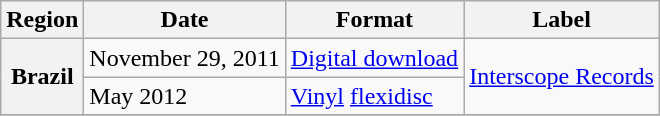<table class="wikitable plainrowheaders">
<tr>
<th>Region</th>
<th>Date</th>
<th>Format</th>
<th>Label</th>
</tr>
<tr>
<th scope="row" rowspan="2">Brazil</th>
<td>November 29, 2011</td>
<td><a href='#'>Digital download</a></td>
<td rowspan="2"><a href='#'>Interscope Records</a></td>
</tr>
<tr>
<td>May 2012</td>
<td><a href='#'>Vinyl</a> <a href='#'>flexidisc</a></td>
</tr>
<tr>
</tr>
</table>
